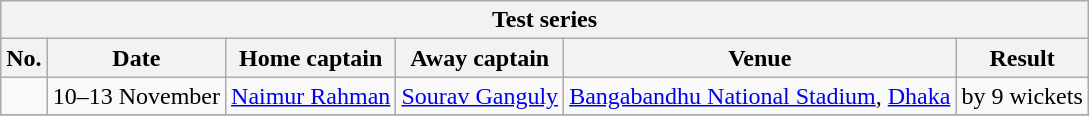<table class="wikitable">
<tr>
<th colspan="9">Test series</th>
</tr>
<tr>
<th>No.</th>
<th>Date</th>
<th>Home captain</th>
<th>Away captain</th>
<th>Venue</th>
<th>Result</th>
</tr>
<tr>
<td></td>
<td>10–13 November</td>
<td><a href='#'>Naimur Rahman</a></td>
<td><a href='#'>Sourav Ganguly</a></td>
<td><a href='#'>Bangabandhu National Stadium</a>, <a href='#'>Dhaka</a></td>
<td> by 9 wickets</td>
</tr>
<tr>
</tr>
</table>
